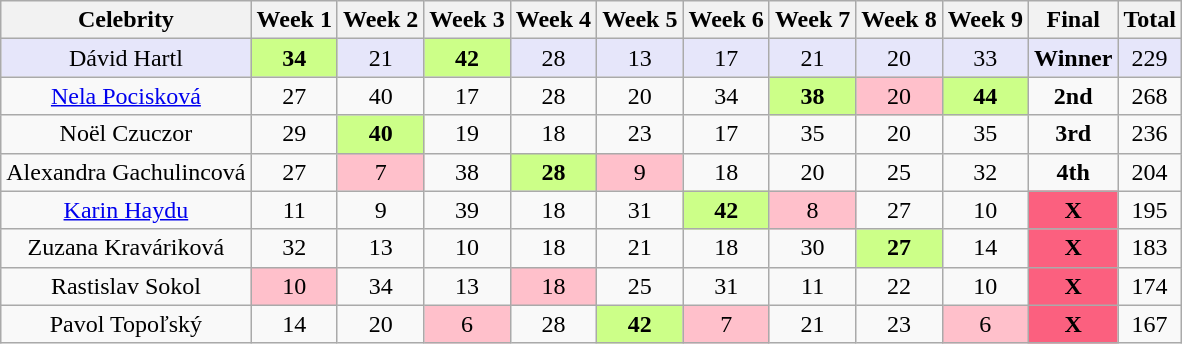<table class="wikitable sortable" style="text-align:center">
<tr>
<th>Celebrity</th>
<th>Week 1</th>
<th>Week 2</th>
<th>Week 3</th>
<th>Week 4</th>
<th>Week 5</th>
<th>Week 6</th>
<th>Week 7</th>
<th>Week 8</th>
<th>Week 9</th>
<th>Final</th>
<th>Total</th>
</tr>
<tr style="background:lavender">
<td>Dávid Hartl</td>
<td style="background:#ccff88"><strong>34</strong></td>
<td>21</td>
<td style="background:#ccff88"><strong>42</strong></td>
<td data-sort-value=c>28</td>
<td>13</td>
<td>17</td>
<td>21</td>
<td>20</td>
<td>33</td>
<td><strong>Winner</strong></td>
<td>229</td>
</tr>
<tr>
<td><a href='#'>Nela Pocisková</a></td>
<td>27</td>
<td data-sort-value=a>40</td>
<td>17</td>
<td data-sort-value=b>28</td>
<td>20</td>
<td>34</td>
<td style="background:#ccff88"><strong>38</strong></td>
<td data-sort-value=1; style="background:pink">20</td>
<td style="background:#ccff88"><strong>44</strong></td>
<td><strong>2nd</strong></td>
<td>268</td>
</tr>
<tr>
<td>Noël Czuczor</td>
<td>29</td>
<td data-sort-value=b; style="background:#ccff88"><strong>40</strong></td>
<td>19</td>
<td>18</td>
<td>23</td>
<td>17</td>
<td>35</td>
<td>20</td>
<td>35</td>
<td><strong>3rd</strong></td>
<td>236</td>
</tr>
<tr>
<td>Alexandra Gachulincová</td>
<td>27</td>
<td style="background:pink">7</td>
<td>38</td>
<td data-sort-value=d; style="background:#ccff88"><strong>28</strong></td>
<td style="background:pink">9</td>
<td>18</td>
<td>20</td>
<td>25</td>
<td>32</td>
<td><strong>4th</strong></td>
<td>204</td>
</tr>
<tr>
<td><a href='#'>Karin Haydu</a></td>
<td>11</td>
<td>9</td>
<td>39</td>
<td>18</td>
<td>31</td>
<td style="background:#ccff88"><strong>42</strong></td>
<td style="background:pink">8</td>
<td data-sort-value=a>27</td>
<td>10</td>
<td style="background:#FB607F;"><strong>X</strong></td>
<td>195</td>
</tr>
<tr>
<td>Zuzana Kraváriková</td>
<td>32</td>
<td>13</td>
<td>10</td>
<td>18</td>
<td>21</td>
<td>18</td>
<td>30</td>
<td data-sort-value=b; style="background:#ccff88"><strong>27</strong></td>
<td>14</td>
<td style="background:#FB607F;"><strong>X</strong></td>
<td>183</td>
</tr>
<tr>
<td>Rastislav Sokol</td>
<td style="background:pink">10</td>
<td>34</td>
<td>13</td>
<td data-sort-value=1; style="background:pink">18</td>
<td>25</td>
<td>31</td>
<td>11</td>
<td>22</td>
<td>10</td>
<td style="background:#FB607F;"><strong>X</strong></td>
<td>174</td>
</tr>
<tr>
<td>Pavol Topoľský</td>
<td>14</td>
<td>20</td>
<td style="background:pink">6</td>
<td data-sort-value=a>28</td>
<td style="background:#ccff88"><strong>42</strong></td>
<td style="background:pink">7</td>
<td>21</td>
<td>23</td>
<td style="background:pink">6</td>
<td style="background:#FB607F;"><strong>X</strong></td>
<td>167</td>
</tr>
</table>
